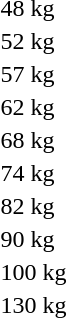<table>
<tr>
<td>48 kg</td>
<td></td>
<td></td>
<td></td>
</tr>
<tr>
<td>52 kg</td>
<td></td>
<td></td>
<td></td>
</tr>
<tr>
<td>57 kg</td>
<td></td>
<td></td>
<td></td>
</tr>
<tr>
<td>62 kg</td>
<td></td>
<td></td>
<td></td>
</tr>
<tr>
<td>68 kg</td>
<td></td>
<td></td>
<td></td>
</tr>
<tr>
<td>74 kg</td>
<td></td>
<td></td>
<td></td>
</tr>
<tr>
<td>82 kg</td>
<td></td>
<td></td>
<td></td>
</tr>
<tr>
<td>90 kg</td>
<td></td>
<td></td>
<td></td>
</tr>
<tr>
<td>100 kg</td>
<td></td>
<td></td>
<td></td>
</tr>
<tr>
<td>130 kg</td>
<td></td>
<td></td>
<td></td>
</tr>
</table>
